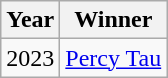<table class="wikitable">
<tr>
<th>Year</th>
<th>Winner</th>
</tr>
<tr>
<td>2023</td>
<td><a href='#'>Percy Tau</a></td>
</tr>
</table>
